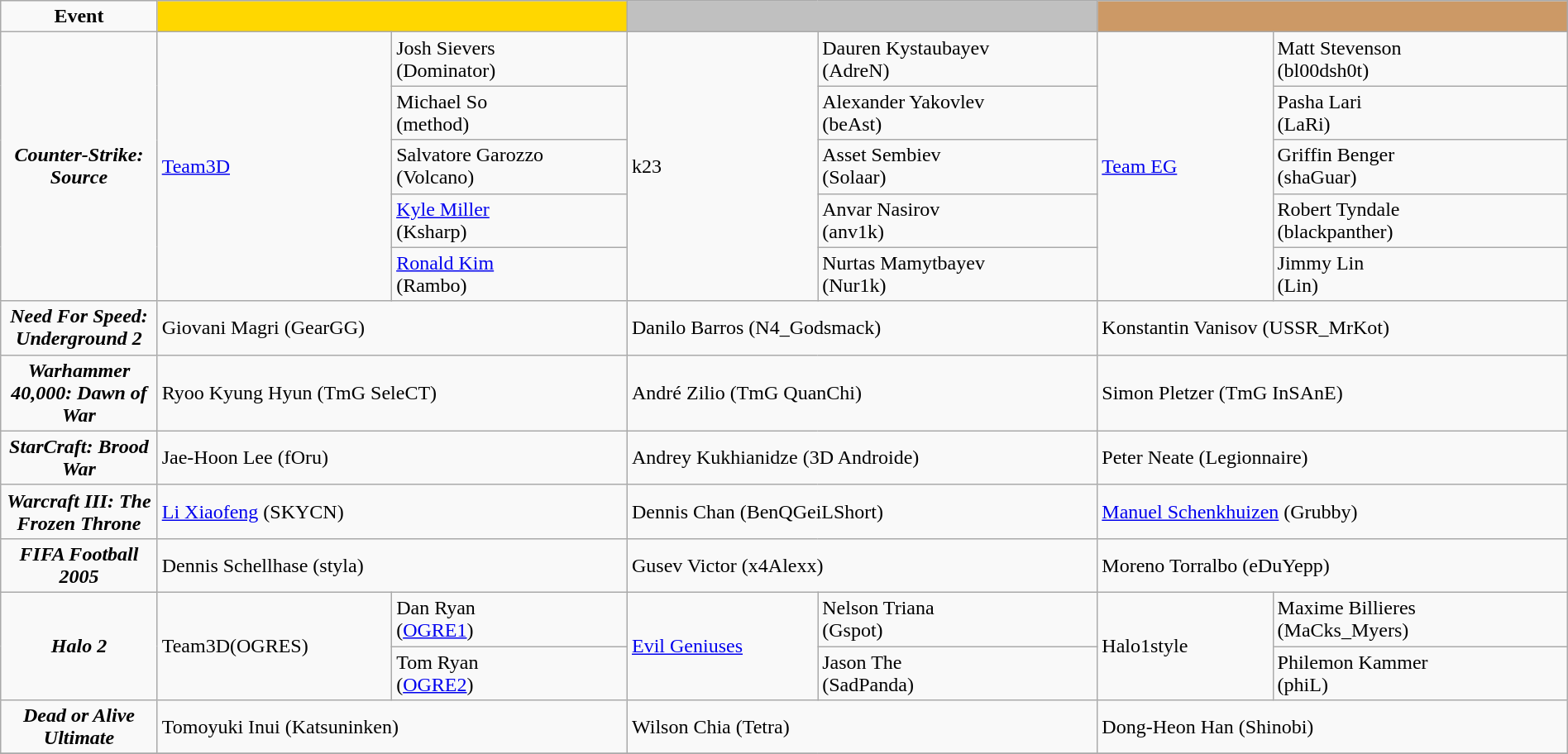<table class="wikitable" width=100%>
<tr>
<td style="text-align:center"  width=10%><strong>Event</strong></td>
<td colspan="2" style="text-align:center" bgcolor="gold" width=30%></td>
<td colspan="2" style="text-align:center" bgcolor="silver" width=30%></td>
<td colspan="2" style="text-align:center" bgcolor="CC9966" width=30%></td>
</tr>
<tr>
<td rowspan="5" align=center><strong><em>Counter-Strike: Source</em></strong></td>
<td rowspan="5"><a href='#'>Team3D</a><br></td>
<td>Josh Sievers<br>(Dominator)</td>
<td rowspan="5">k23<br></td>
<td>Dauren Kystaubayev<br>(AdreN)</td>
<td rowspan="5"><a href='#'>Team EG</a><br></td>
<td>Matt Stevenson<br>(bl00dsh0t)</td>
</tr>
<tr>
<td>Michael So<br>(method)</td>
<td>Alexander Yakovlev<br>(beAst)</td>
<td>Pasha Lari<br>(LaRi)</td>
</tr>
<tr>
<td>Salvatore Garozzo<br>(Volcano)</td>
<td>Asset Sembiev<br>(Solaar)</td>
<td>Griffin Benger<br>(shaGuar)</td>
</tr>
<tr>
<td><a href='#'>Kyle Miller</a><br>(Ksharp)</td>
<td>Anvar Nasirov<br>(anv1k)</td>
<td>Robert Tyndale<br>(blackpanther)</td>
</tr>
<tr>
<td><a href='#'>Ronald Kim</a><br>(Rambo)</td>
<td>Nurtas Mamytbayev<br>(Nur1k)</td>
<td>Jimmy Lin<br>(Lin)</td>
</tr>
<tr>
<td style="text-align:center"><strong><em>Need For Speed: Underground 2</em></strong></td>
<td colspan="2"> Giovani Magri (GearGG)</td>
<td colspan="2"> Danilo Barros (N4_Godsmack)</td>
<td colspan="2"> Konstantin Vanisov (USSR_MrKot)</td>
</tr>
<tr>
<td style="text-align:center"><strong><em>Warhammer 40,000: Dawn of War</em></strong></td>
<td colspan="2"> Ryoo Kyung Hyun (TmG SeleCT)</td>
<td colspan="2"> André Zilio (TmG QuanChi)</td>
<td colspan="2"> Simon Pletzer (TmG InSAnE)</td>
</tr>
<tr>
<td style="text-align:center"><strong><em>StarCraft: Brood War</em></strong></td>
<td colspan="2"> Jae-Hoon Lee (fOru)</td>
<td colspan="2"> Andrey Kukhianidze (3D Androide)</td>
<td colspan="2"> Peter Neate (Legionnaire)</td>
</tr>
<tr>
<td style="text-align:center"><strong><em>Warcraft III: The Frozen Throne</em></strong></td>
<td colspan="2"> <a href='#'>Li Xiaofeng</a> (SKYCN)</td>
<td colspan="2"> Dennis Chan (BenQGeiLShort)</td>
<td colspan="2"> <a href='#'>Manuel Schenkhuizen</a> (Grubby)</td>
</tr>
<tr>
<td style="text-align:center"><strong><em>FIFA Football 2005</em></strong></td>
<td colspan="2"> Dennis Schellhase (styla)</td>
<td colspan="2"> Gusev Victor (x4Alexx)</td>
<td colspan="2"> Moreno Torralbo (eDuYepp)</td>
</tr>
<tr>
<td rowspan="2" align=center><strong><em>Halo 2</em></strong></td>
<td rowspan="2">Team3D(OGRES)<br></td>
<td>Dan Ryan<br>(<a href='#'>OGRE1</a>)</td>
<td rowspan="2"><a href='#'>Evil Geniuses</a><br></td>
<td>Nelson Triana<br>(Gspot)</td>
<td rowspan="2">Halo1style<br></td>
<td>Maxime Billieres<br>(MaCks_Myers)</td>
</tr>
<tr>
<td>Tom Ryan<br>(<a href='#'>OGRE2</a>)</td>
<td>Jason The<br>(SadPanda)</td>
<td>Philemon Kammer<br>(phiL)</td>
</tr>
<tr>
<td style="text-align:center"><strong><em>Dead or Alive Ultimate</em></strong></td>
<td colspan="2"> Tomoyuki Inui (Katsuninken)</td>
<td colspan="2"> Wilson Chia (Tetra)</td>
<td colspan="2"> Dong-Heon Han (Shinobi)</td>
</tr>
<tr>
</tr>
</table>
